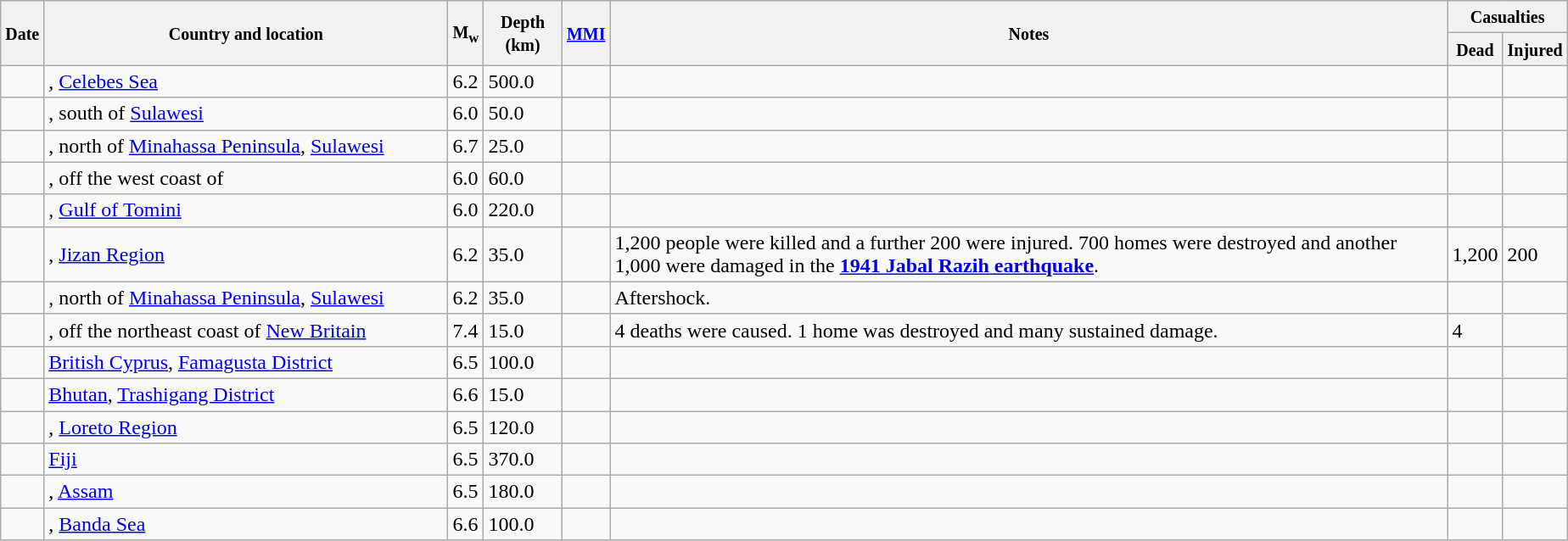<table class="wikitable sortable sort-under" style="border:1px black; margin-left:1em;">
<tr>
<th rowspan="2"><small>Date</small></th>
<th rowspan="2" style="width: 310px"><small>Country and location</small></th>
<th rowspan="2"><small>M<sub>w</sub></small></th>
<th rowspan="2"><small>Depth (km)</small></th>
<th rowspan="2"><small><a href='#'>MMI</a></small></th>
<th rowspan="2" class="unsortable"><small>Notes</small></th>
<th colspan="2"><small>Casualties</small></th>
</tr>
<tr>
<th><small>Dead</small></th>
<th><small>Injured</small></th>
</tr>
<tr>
<td></td>
<td>, <a href='#'>Celebes Sea</a></td>
<td>6.2</td>
<td>500.0</td>
<td></td>
<td></td>
<td></td>
<td></td>
</tr>
<tr>
<td></td>
<td>, south of <a href='#'>Sulawesi</a></td>
<td>6.0</td>
<td>50.0</td>
<td></td>
<td></td>
<td></td>
<td></td>
</tr>
<tr>
<td></td>
<td>, north of <a href='#'>Minahassa Peninsula</a>, <a href='#'>Sulawesi</a></td>
<td>6.7</td>
<td>25.0</td>
<td></td>
<td></td>
<td></td>
<td></td>
</tr>
<tr>
<td></td>
<td>, off the west coast of</td>
<td>6.0</td>
<td>60.0</td>
<td></td>
<td></td>
<td></td>
<td></td>
</tr>
<tr>
<td></td>
<td>, <a href='#'>Gulf of Tomini</a></td>
<td>6.0</td>
<td>220.0</td>
<td></td>
<td></td>
<td></td>
<td></td>
</tr>
<tr>
<td></td>
<td>, <a href='#'>Jizan Region</a></td>
<td>6.2</td>
<td>35.0</td>
<td></td>
<td>1,200 people were killed and a further 200 were injured. 700 homes were destroyed and another 1,000 were damaged in the <strong><a href='#'>1941 Jabal Razih earthquake</a></strong>.</td>
<td>1,200</td>
<td>200</td>
</tr>
<tr>
<td></td>
<td>, north of <a href='#'>Minahassa Peninsula</a>, <a href='#'>Sulawesi</a></td>
<td>6.2</td>
<td>35.0</td>
<td></td>
<td>Aftershock.</td>
<td></td>
<td></td>
</tr>
<tr>
<td></td>
<td>, off the northeast coast of <a href='#'>New Britain</a></td>
<td>7.4</td>
<td>15.0</td>
<td></td>
<td>4 deaths were caused. 1 home was destroyed and many sustained damage.</td>
<td>4</td>
<td></td>
</tr>
<tr>
<td></td>
<td> <a href='#'>British Cyprus</a>, <a href='#'>Famagusta District</a></td>
<td>6.5</td>
<td>100.0</td>
<td></td>
<td></td>
<td></td>
<td></td>
</tr>
<tr>
<td></td>
<td> <a href='#'>Bhutan</a>, <a href='#'>Trashigang District</a></td>
<td>6.6</td>
<td>15.0</td>
<td></td>
<td></td>
<td></td>
<td></td>
</tr>
<tr>
<td></td>
<td>, <a href='#'>Loreto Region</a></td>
<td>6.5</td>
<td>120.0</td>
<td></td>
<td></td>
<td></td>
<td></td>
</tr>
<tr>
<td></td>
<td> <a href='#'>Fiji</a></td>
<td>6.5</td>
<td>370.0</td>
<td></td>
<td></td>
<td></td>
<td></td>
</tr>
<tr>
<td></td>
<td>, <a href='#'>Assam</a></td>
<td>6.5</td>
<td>180.0</td>
<td></td>
<td></td>
<td></td>
<td></td>
</tr>
<tr>
<td></td>
<td>, <a href='#'>Banda Sea</a></td>
<td>6.6</td>
<td>100.0</td>
<td></td>
<td></td>
<td></td>
<td></td>
</tr>
</table>
